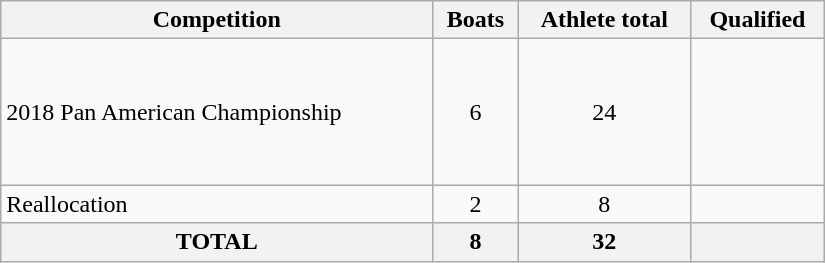<table class="wikitable" width=550>
<tr>
<th>Competition</th>
<th>Boats</th>
<th>Athlete total</th>
<th>Qualified</th>
</tr>
<tr>
<td>2018 Pan American Championship</td>
<td align=center>6</td>
<td align=center>24</td>
<td><br><br><br><br><br></td>
</tr>
<tr>
<td>Reallocation</td>
<td align=center>2</td>
<td align=center>8</td>
<td><br></td>
</tr>
<tr>
<th>TOTAL</th>
<th>8</th>
<th>32</th>
<th></th>
</tr>
</table>
